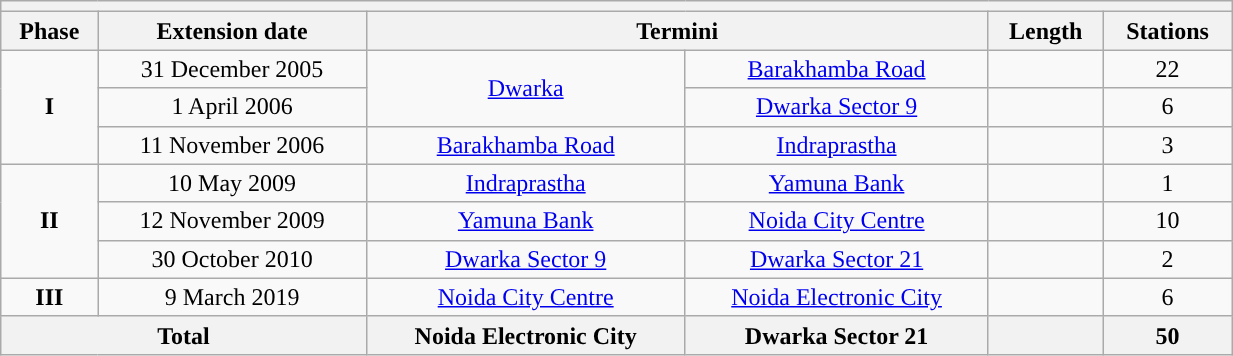<table class="wikitable" style="text-align: center;" width="65%">
<tr>
<th colspan="6" ! style="background:#"></th>
</tr>
<tr>
<th>Phase</th>
<th>Extension date</th>
<th colspan="2">Termini</th>
<th>Length</th>
<th>Stations</th>
</tr>
<tr>
<td rowspan="3"><strong>I</strong></td>
<td>31 December 2005</td>
<td rowspan="2"><a href='#'>Dwarka</a></td>
<td><a href='#'>Barakhamba Road</a></td>
<td></td>
<td>22</td>
</tr>
<tr>
<td>1 April 2006</td>
<td><a href='#'>Dwarka Sector 9</a></td>
<td></td>
<td>6</td>
</tr>
<tr>
<td>11 November 2006</td>
<td><a href='#'>Barakhamba Road</a></td>
<td><a href='#'>Indraprastha</a></td>
<td></td>
<td>3</td>
</tr>
<tr>
<td rowspan="3"><strong>II</strong></td>
<td>10 May 2009</td>
<td><a href='#'>Indraprastha</a></td>
<td><a href='#'>Yamuna Bank</a></td>
<td></td>
<td>1</td>
</tr>
<tr>
<td>12 November 2009</td>
<td><a href='#'>Yamuna Bank</a></td>
<td><a href='#'>Noida City Centre</a></td>
<td></td>
<td>10</td>
</tr>
<tr>
<td>30 October 2010</td>
<td><a href='#'>Dwarka Sector 9</a></td>
<td><a href='#'>Dwarka Sector 21</a></td>
<td></td>
<td>2</td>
</tr>
<tr>
<td><strong>III</strong></td>
<td>9 March 2019</td>
<td><a href='#'>Noida City Centre</a></td>
<td><a href='#'>Noida Electronic City</a></td>
<td></td>
<td>6</td>
</tr>
<tr>
<th colspan="2">Total</th>
<th>Noida Electronic City</th>
<th>Dwarka Sector 21</th>
<th></th>
<th>50</th>
</tr>
</table>
